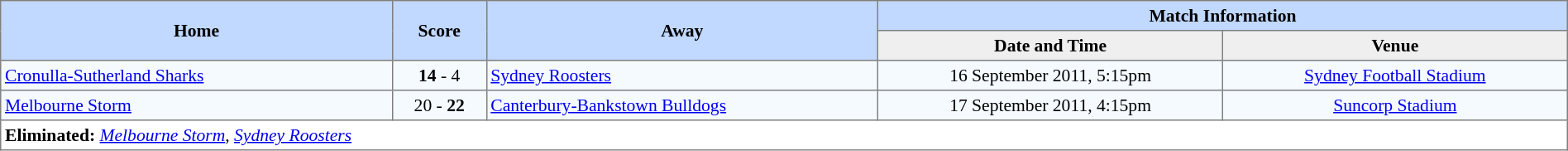<table border=1 style="border-collapse:collapse; font-size:90%; text-align:center;" cellpadding=3 cellspacing=0 width=100%>
<tr bgcolor=#C1D8FF>
<th rowspan=2 width=25%>Home</th>
<th rowspan=2 width=6%>Score</th>
<th rowspan=2 width=25%>Away</th>
<th colspan=6>Match Information</th>
</tr>
<tr bgcolor=#EFEFEF>
<th width=22%>Date and Time</th>
<th width=22%>Venue</th>
</tr>
<tr style="text-align:center; background:#f5faff;">
<td align=left> <a href='#'>Cronulla-Sutherland Sharks</a></td>
<td><strong>14</strong> - 4</td>
<td align=left> <a href='#'>Sydney Roosters</a></td>
<td>16 September 2011, 5:15pm</td>
<td><a href='#'>Sydney Football Stadium</a></td>
</tr>
<tr style="text-align:center; background:#f5faff;">
<td align=left> <a href='#'>Melbourne Storm</a></td>
<td>20 - <strong>22</strong></td>
<td align=left> <a href='#'>Canterbury-Bankstown Bulldogs</a></td>
<td>17 September 2011, 4:15pm</td>
<td><a href='#'>Suncorp Stadium</a></td>
</tr>
<tr>
<td colspan="7" style="text-align:left;"><strong>Eliminated:</strong>  <em><a href='#'>Melbourne Storm</a></em>,  <em><a href='#'>Sydney Roosters</a></em></td>
</tr>
</table>
